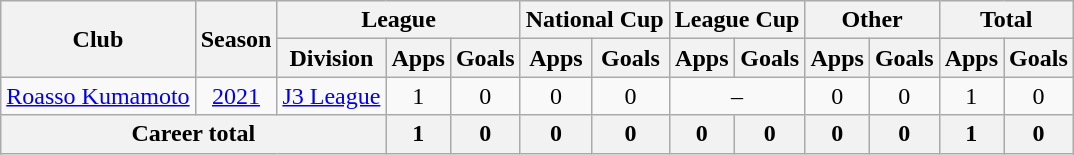<table class="wikitable" style="text-align: center">
<tr>
<th rowspan="2">Club</th>
<th rowspan="2">Season</th>
<th colspan="3">League</th>
<th colspan="2">National Cup</th>
<th colspan="2">League Cup</th>
<th colspan="2">Other</th>
<th colspan="2">Total</th>
</tr>
<tr>
<th>Division</th>
<th>Apps</th>
<th>Goals</th>
<th>Apps</th>
<th>Goals</th>
<th>Apps</th>
<th>Goals</th>
<th>Apps</th>
<th>Goals</th>
<th>Apps</th>
<th>Goals</th>
</tr>
<tr>
<td><a href='#'>Roasso Kumamoto</a></td>
<td><a href='#'>2021</a></td>
<td><a href='#'>J3 League</a></td>
<td>1</td>
<td>0</td>
<td>0</td>
<td>0</td>
<td colspan="2">–</td>
<td>0</td>
<td>0</td>
<td>1</td>
<td>0</td>
</tr>
<tr>
<th colspan=3>Career total</th>
<th>1</th>
<th>0</th>
<th>0</th>
<th>0</th>
<th>0</th>
<th>0</th>
<th>0</th>
<th>0</th>
<th>1</th>
<th>0</th>
</tr>
</table>
